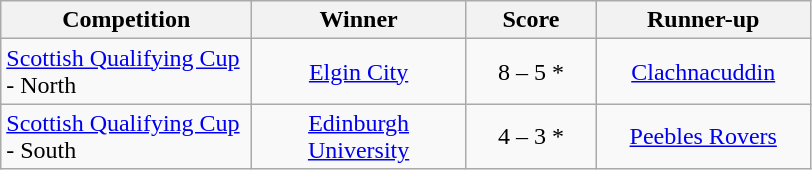<table class="wikitable" style="text-align: center;">
<tr>
<th width=160>Competition</th>
<th width=135>Winner</th>
<th width=80>Score</th>
<th width=135>Runner-up</th>
</tr>
<tr>
<td align=left><a href='#'>Scottish Qualifying Cup</a> - North</td>
<td><a href='#'>Elgin City</a></td>
<td>8 – 5 *</td>
<td><a href='#'>Clachnacuddin</a></td>
</tr>
<tr>
<td align=left><a href='#'>Scottish Qualifying Cup</a> - South</td>
<td><a href='#'>Edinburgh University</a></td>
<td>4 – 3 *</td>
<td><a href='#'>Peebles Rovers</a></td>
</tr>
</table>
